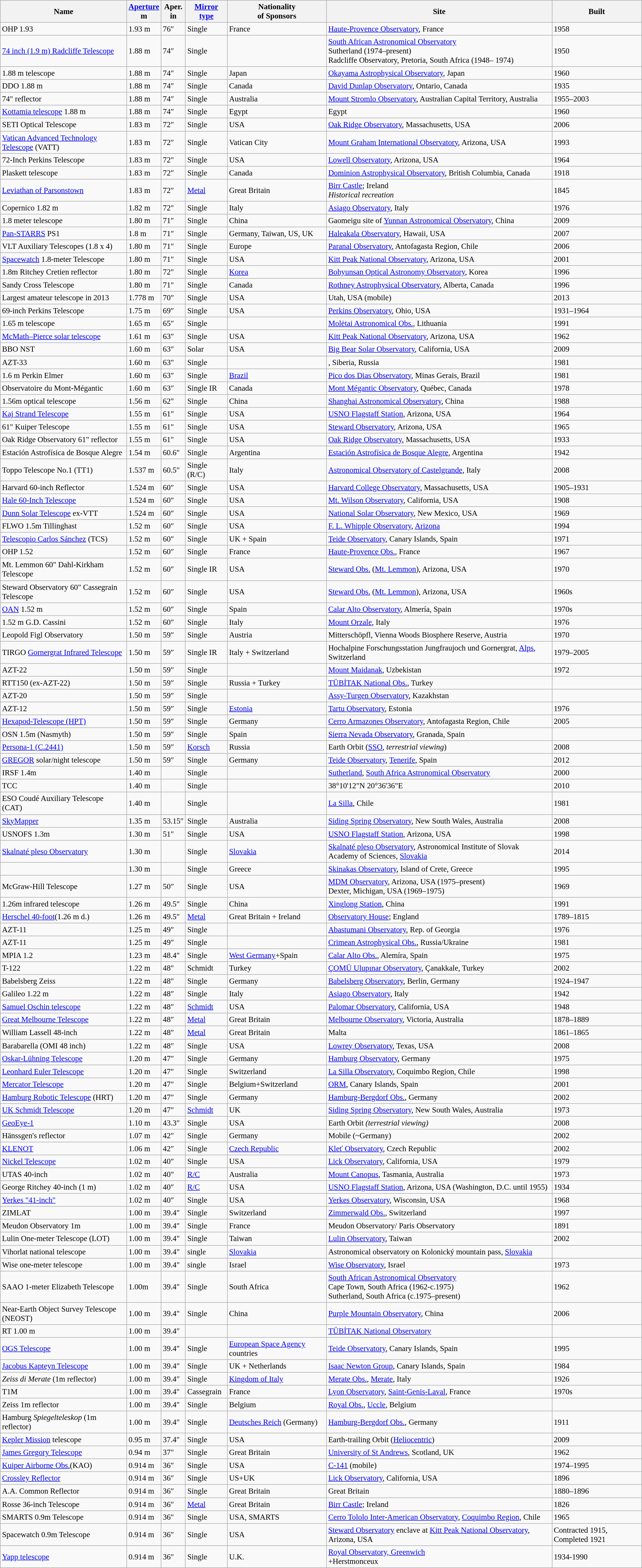<table class="wikitable sortable" style="font-size:95%;">
<tr>
<th>Name</th>
<th><a href='#'>Aperture</a> <br>m</th>
<th>Aper. <br>in</th>
<th><a href='#'>Mirror type</a></th>
<th>Nationality <br>of Sponsors</th>
<th>Site</th>
<th>Built</th>
</tr>
<tr>
<td>OHP 1.93</td>
<td>1.93 m</td>
<td>76″</td>
<td>Single</td>
<td>France</td>
<td><a href='#'>Haute-Provence Observatory</a>, France</td>
<td>1958</td>
</tr>
<tr>
<td><a href='#'>74 inch (1.9 m) Radcliffe Telescope</a></td>
<td>1.88 m</td>
<td>74″</td>
<td>Single</td>
<td></td>
<td><a href='#'>South African Astronomical Observatory</a><br>Sutherland (1974–present)<br> Radcliffe Observatory, Pretoria, South Africa (1948– 1974)</td>
<td>1950</td>
</tr>
<tr>
<td>1.88 m telescope</td>
<td>1.88 m</td>
<td>74″</td>
<td>Single</td>
<td>Japan</td>
<td><a href='#'>Okayama Astrophysical Observatory</a>, Japan</td>
<td>1960</td>
</tr>
<tr>
<td>DDO 1.88 m</td>
<td>1.88 m</td>
<td>74″</td>
<td>Single</td>
<td>Canada</td>
<td><a href='#'>David Dunlap Observatory</a>, Ontario, Canada</td>
<td>1935</td>
</tr>
<tr>
<td>74" reflector</td>
<td>1.88 m</td>
<td>74″</td>
<td>Single</td>
<td>Australia</td>
<td><a href='#'>Mount Stromlo Observatory</a>, Australian Capital Territory, Australia</td>
<td>1955–2003</td>
</tr>
<tr>
<td><a href='#'>Kottamia telescope</a> 1.88 m</td>
<td>1.88 m</td>
<td>74″</td>
<td>Single</td>
<td>Egypt</td>
<td>Egypt</td>
<td>1960 </td>
</tr>
<tr>
<td>SETI Optical Telescope</td>
<td>1.83 m</td>
<td>72″</td>
<td>Single</td>
<td>USA</td>
<td><a href='#'>Oak Ridge Observatory</a>, Massachusetts, USA</td>
<td>2006</td>
</tr>
<tr>
<td><a href='#'>Vatican Advanced Technology Telescope</a> (VATT)</td>
<td>1.83 m</td>
<td>72″</td>
<td>Single</td>
<td>Vatican City</td>
<td><a href='#'>Mount Graham International Observatory</a>, Arizona, USA</td>
<td>1993</td>
</tr>
<tr>
<td>72-Inch Perkins Telescope</td>
<td>1.83 m</td>
<td>72″</td>
<td>Single</td>
<td>USA</td>
<td><a href='#'>Lowell Observatory</a>, Arizona, USA</td>
<td>1964</td>
</tr>
<tr>
<td>Plaskett telescope</td>
<td>1.83 m</td>
<td>72″</td>
<td>Single</td>
<td>Canada</td>
<td><a href='#'>Dominion Astrophysical Observatory</a>, British Columbia, Canada</td>
<td>1918</td>
</tr>
<tr>
<td><a href='#'>Leviathan of Parsonstown</a></td>
<td>1.83 m</td>
<td>72″</td>
<td><a href='#'>Metal</a></td>
<td>Great Britain</td>
<td><a href='#'>Birr Castle</a>; Ireland<br><em>Historical recreation</em></td>
<td>1845</td>
</tr>
<tr>
<td>Copernico 1.82 m</td>
<td>1.82 m</td>
<td>72″</td>
<td>Single</td>
<td>Italy</td>
<td><a href='#'>Asiago Observatory</a>, Italy</td>
<td>1976</td>
</tr>
<tr>
<td>1.8 meter telescope</td>
<td>1.80 m</td>
<td>71″</td>
<td>Single</td>
<td>China</td>
<td>Gaomeigu site of <a href='#'>Yunnan Astronomical Observatory</a>, China</td>
<td>2009</td>
</tr>
<tr>
<td><a href='#'>Pan-STARRS</a> PS1</td>
<td>1.8 m</td>
<td>71″</td>
<td>Single</td>
<td>Germany, Taiwan, US, UK</td>
<td><a href='#'>Haleakala Observatory</a>, Hawaii, USA</td>
<td>2007</td>
</tr>
<tr>
<td>VLT Auxiliary Telescopes (1.8 x 4)</td>
<td>1.80 m</td>
<td>71″</td>
<td>Single</td>
<td>Europe</td>
<td><a href='#'>Paranal Observatory</a>, Antofagasta Region, Chile</td>
<td>2006</td>
</tr>
<tr>
<td><a href='#'>Spacewatch</a> 1.8-meter Telescope</td>
<td>1.80 m</td>
<td>71″</td>
<td>Single</td>
<td>USA</td>
<td><a href='#'>Kitt Peak National Observatory</a>, Arizona, USA</td>
<td>2001</td>
</tr>
<tr>
<td>1.8m Ritchey Cretien reflector</td>
<td>1.80 m</td>
<td>72″</td>
<td>Single</td>
<td><a href='#'>Korea</a></td>
<td><a href='#'>Bohyunsan Optical Astronomy Observatory</a>, Korea</td>
<td>1996</td>
</tr>
<tr>
<td>Sandy Cross Telescope</td>
<td>1.80 m</td>
<td>71″</td>
<td>Single</td>
<td>Canada</td>
<td><a href='#'>Rothney Astrophysical Observatory</a>, Alberta, Canada</td>
<td>1996</td>
</tr>
<tr>
<td>Largest amateur telescope in 2013</td>
<td>1.778 m</td>
<td>70″</td>
<td>Single</td>
<td>USA</td>
<td>Utah, USA (mobile)</td>
<td>2013</td>
</tr>
<tr>
<td>69-inch Perkins Telescope</td>
<td>1.75 m</td>
<td>69″</td>
<td>Single</td>
<td>USA</td>
<td><a href='#'>Perkins Observatory</a>, Ohio, USA</td>
<td>1931–1964</td>
</tr>
<tr>
<td>1.65 m telescope</td>
<td>1.65 m</td>
<td>65″</td>
<td>Single</td>
<td></td>
<td><a href='#'>Molėtai Astronomical Obs.</a>, Lithuania</td>
<td>1991</td>
</tr>
<tr>
<td><a href='#'>McMath–Pierce solar telescope</a></td>
<td>1.61 m</td>
<td>63″</td>
<td>Single</td>
<td>USA</td>
<td><a href='#'>Kitt Peak National Observatory</a>, Arizona, USA</td>
<td>1962</td>
</tr>
<tr>
<td>BBO NST</td>
<td>1.60 m</td>
<td>63″</td>
<td>Solar</td>
<td>USA</td>
<td><a href='#'>Big Bear Solar Observatory</a>, California, USA</td>
<td>2009</td>
</tr>
<tr>
<td>AZT-33</td>
<td>1.60 m</td>
<td>63″</td>
<td>Single</td>
<td></td>
<td>, Siberia, Russia</td>
<td>1981</td>
</tr>
<tr>
<td>1.6 m Perkin Elmer</td>
<td>1.60 m</td>
<td>63″</td>
<td>Single</td>
<td><a href='#'>Brazil</a></td>
<td><a href='#'>Pico dos Dias Observatory</a>, Minas Gerais, Brazil</td>
<td>1981</td>
</tr>
<tr>
<td>Observatoire du Mont-Mégantic</td>
<td>1.60 m</td>
<td>63″</td>
<td>Single IR</td>
<td>Canada</td>
<td><a href='#'>Mont Mégantic Observatory</a>, Québec, Canada</td>
<td>1978</td>
</tr>
<tr>
<td>1.56m optical telescope</td>
<td>1.56 m</td>
<td>62″</td>
<td>Single</td>
<td>China</td>
<td><a href='#'>Shanghai Astronomical Observatory</a>, China</td>
<td>1988</td>
</tr>
<tr>
<td><a href='#'>Kaj Strand Telescope</a></td>
<td>1.55 m</td>
<td>61″</td>
<td>Single</td>
<td>USA</td>
<td><a href='#'>USNO Flagstaff Station</a>, Arizona, USA</td>
<td>1964</td>
</tr>
<tr>
<td>61" Kuiper Telescope</td>
<td>1.55 m</td>
<td>61″</td>
<td>Single</td>
<td>USA</td>
<td><a href='#'>Steward Observatory</a>, Arizona, USA</td>
<td>1965</td>
</tr>
<tr>
<td>Oak Ridge Observatory 61" reflector</td>
<td>1.55 m</td>
<td>61″</td>
<td>Single</td>
<td>USA</td>
<td><a href='#'>Oak Ridge Observatory</a>, Massachusetts, USA</td>
<td>1933</td>
</tr>
<tr>
<td>Estación Astrofísica de Bosque Alegre</td>
<td>1.54 m</td>
<td>60.6″</td>
<td>Single</td>
<td>Argentina</td>
<td><a href='#'>Estación Astrofísica de Bosque Alegre</a>, Argentina</td>
<td>1942</td>
</tr>
<tr>
<td>Toppo Telescope No.1 (TT1)</td>
<td>1.537 m</td>
<td>60.5″</td>
<td>Single (R/C)</td>
<td>Italy</td>
<td><a href='#'>Astronomical Observatory of Castelgrande</a>, Italy</td>
<td>2008</td>
</tr>
<tr>
<td>Harvard 60-inch Reflector</td>
<td>1.524 m</td>
<td>60″</td>
<td>Single</td>
<td>USA</td>
<td><a href='#'>Harvard College Observatory</a>, Massachusetts, USA</td>
<td>1905–1931</td>
</tr>
<tr>
<td><a href='#'>Hale 60-Inch Telescope</a></td>
<td>1.524 m</td>
<td>60″</td>
<td>Single</td>
<td>USA</td>
<td><a href='#'>Mt. Wilson Observatory</a>, California, USA</td>
<td>1908</td>
</tr>
<tr>
<td><a href='#'>Dunn Solar Telescope</a> ex-VTT</td>
<td>1.524 m</td>
<td>60″</td>
<td>Single</td>
<td>USA</td>
<td><a href='#'>National Solar Observatory</a>, New Mexico, USA</td>
<td>1969</td>
</tr>
<tr>
<td>FLWO 1.5m Tillinghast</td>
<td>1.52 m</td>
<td>60″</td>
<td>Single</td>
<td>USA</td>
<td><a href='#'>F. L. Whipple Observatory</a>, <a href='#'>Arizona</a></td>
<td>1994</td>
</tr>
<tr>
<td><a href='#'>Telescopio Carlos Sánchez</a> (TCS)</td>
<td>1.52 m</td>
<td>60″</td>
<td>Single</td>
<td>UK + Spain</td>
<td><a href='#'>Teide Observatory</a>, Canary Islands, Spain</td>
<td>1971</td>
</tr>
<tr>
<td>OHP 1.52</td>
<td>1.52 m</td>
<td>60″</td>
<td>Single</td>
<td>France</td>
<td><a href='#'>Haute-Provence Obs.</a>, France</td>
<td>1967</td>
</tr>
<tr>
<td>Mt. Lemmon 60" Dahl-Kirkham Telescope</td>
<td>1.52 m</td>
<td>60″</td>
<td>Single IR</td>
<td>USA</td>
<td><a href='#'>Steward Obs.</a> (<a href='#'>Mt. Lemmon</a>), Arizona, USA</td>
<td>1970</td>
</tr>
<tr>
<td>Steward Observatory 60" Cassegrain Telescope</td>
<td>1.52 m</td>
<td>60″</td>
<td>Single</td>
<td>USA</td>
<td><a href='#'>Steward Obs.</a> (<a href='#'>Mt. Lemmon</a>), Arizona, USA</td>
<td>1960s</td>
</tr>
<tr>
<td><a href='#'>OAN</a> 1.52 m</td>
<td>1.52 m</td>
<td>60″</td>
<td>Single</td>
<td>Spain</td>
<td><a href='#'>Calar Alto Observatory</a>, Almería, Spain</td>
<td>1970s</td>
</tr>
<tr>
<td>1.52 m G.D. Cassini</td>
<td>1.52 m</td>
<td>60″</td>
<td>Single</td>
<td>Italy</td>
<td><a href='#'>Mount Orzale</a>, Italy</td>
<td>1976</td>
</tr>
<tr>
<td>Leopold Figl Observatory</td>
<td>1.50 m</td>
<td>59″</td>
<td>Single</td>
<td>Austria</td>
<td>Mitterschöpfl, Vienna Woods Biosphere Reserve, Austria</td>
<td>1970</td>
</tr>
<tr>
<td>TIRGO <a href='#'>Gornergrat Infrared Telescope</a></td>
<td>1.50 m</td>
<td>59″</td>
<td>Single IR</td>
<td>Italy + Switzerland</td>
<td>Hochalpine Forschungsstation Jungfraujoch und Gornergrat, <a href='#'>Alps</a>, Switzerland</td>
<td>1979–2005</td>
</tr>
<tr>
<td>AZT-22</td>
<td>1.50 m</td>
<td>59″</td>
<td>Single</td>
<td></td>
<td><a href='#'>Mount Maidanak</a>, Uzbekistan</td>
<td>1972</td>
</tr>
<tr>
<td>RTT150 (ex-AZT-22)</td>
<td>1.50 m</td>
<td>59″</td>
<td>Single</td>
<td>Russia + Turkey</td>
<td><a href='#'>TÜBİTAK National Obs.</a>, Turkey</td>
<td></td>
</tr>
<tr>
<td>AZT-20</td>
<td>1.50 m</td>
<td>59″</td>
<td>Single</td>
<td></td>
<td><a href='#'>Assy-Turgen Observatory</a>, Kazakhstan</td>
<td></td>
</tr>
<tr>
<td>AZT-12</td>
<td>1.50 m</td>
<td>59″</td>
<td>Single</td>
<td><a href='#'>Estonia</a></td>
<td><a href='#'>Tartu Observatory</a>, Estonia</td>
<td>1976</td>
</tr>
<tr>
<td><a href='#'>Hexapod-Telescope (HPT)</a></td>
<td>1.50 m</td>
<td>59″</td>
<td>Single</td>
<td>Germany</td>
<td><a href='#'>Cerro Armazones Observatory</a>, Antofagasta Region, Chile</td>
<td>2005</td>
</tr>
<tr>
<td>OSN 1.5m (Nasmyth)</td>
<td>1.50 m</td>
<td>59″</td>
<td>Single</td>
<td>Spain</td>
<td><a href='#'>Sierra Nevada Observatory</a>, Granada, Spain</td>
<td></td>
</tr>
<tr>
<td><a href='#'>Persona-1 (C.2441)</a></td>
<td>1.50 m</td>
<td>59″</td>
<td><a href='#'>Korsch</a></td>
<td>Russia</td>
<td>Earth Orbit (<a href='#'>SSO</a>, <em>terrestrial viewing</em>)</td>
<td>2008</td>
</tr>
<tr>
<td><a href='#'>GREGOR</a> solar/night telescope</td>
<td>1.50 m</td>
<td>59″</td>
<td>Single</td>
<td>Germany</td>
<td><a href='#'>Teide Observatory</a>, <a href='#'>Tenerife</a>, Spain</td>
<td>2012</td>
</tr>
<tr>
<td>IRSF 1.4m</td>
<td>1.40 m</td>
<td></td>
<td>Single</td>
<td></td>
<td><a href='#'>Sutherland</a>, <a href='#'>South Africa Astronomical Observatory</a></td>
<td>2000</td>
</tr>
<tr>
<td>TCC</td>
<td>1.40 m</td>
<td></td>
<td>Single</td>
<td></td>
<td>38°10'12"N 20°36'36"E</td>
<td>2010</td>
</tr>
<tr>
<td>ESO Coudé Auxiliary Telescope (CAT)</td>
<td>1.40 m</td>
<td></td>
<td>Single</td>
<td></td>
<td><a href='#'>La Silla</a>, Chile</td>
<td>1981</td>
</tr>
<tr>
<td><a href='#'>SkyMapper</a></td>
<td>1.35 m</td>
<td>53.15″</td>
<td>Single</td>
<td>Australia</td>
<td><a href='#'>Siding Spring Observatory</a>, New South Wales, Australia</td>
<td>2008</td>
</tr>
<tr>
<td>USNOFS 1.3m</td>
<td>1.30 m</td>
<td>51″</td>
<td>Single</td>
<td>USA</td>
<td><a href='#'>USNO Flagstaff Station</a>, Arizona, USA</td>
<td>1998</td>
</tr>
<tr>
<td><a href='#'>Skalnaté pleso Observatory</a></td>
<td>1.30 m</td>
<td></td>
<td>Single</td>
<td><a href='#'>Slovakia</a></td>
<td><a href='#'>Skalnaté pleso Observatory</a>, Astronomical Institute of Slovak Academy of Sciences, <a href='#'>Slovakia</a></td>
<td>2014</td>
</tr>
<tr>
<td></td>
<td>1.30 m</td>
<td></td>
<td>Single</td>
<td>Greece</td>
<td><a href='#'>Skinakas Observatory</a>, Island of Crete, Greece</td>
<td>1995</td>
</tr>
<tr>
<td>McGraw-Hill Telescope</td>
<td>1.27 m</td>
<td>50″</td>
<td>Single</td>
<td>USA</td>
<td><a href='#'>MDM Observatory</a>, Arizona, USA (1975–present)<br>Dexter, Michigan, USA (1969–1975)</td>
<td>1969</td>
</tr>
<tr>
<td>1.26m infrared telescope</td>
<td>1.26 m</td>
<td>49.5"</td>
<td>Single</td>
<td>China</td>
<td><a href='#'>Xinglong Station</a>, China</td>
<td>1991</td>
</tr>
<tr>
<td><a href='#'>Herschel 40-foot</a>(1.26 m d.)</td>
<td>1.26 m</td>
<td>49.5″</td>
<td><a href='#'>Metal</a></td>
<td>Great Britain + Ireland</td>
<td><a href='#'>Observatory House</a>; England</td>
<td>1789–1815</td>
</tr>
<tr>
<td>AZT-11</td>
<td>1.25 m</td>
<td>49″</td>
<td>Single</td>
<td></td>
<td><a href='#'>Abastumani Observatory</a>, Rep. of Georgia</td>
<td>1976</td>
</tr>
<tr>
<td>AZT-11</td>
<td>1.25 m</td>
<td>49″</td>
<td>Single</td>
<td></td>
<td><a href='#'>Crimean Astrophysical Obs.</a>, Russia/Ukraine</td>
<td>1981</td>
</tr>
<tr>
<td>MPIA 1.2</td>
<td>1.23 m</td>
<td>48.4″</td>
<td>Single</td>
<td><a href='#'>West Germany</a>+Spain</td>
<td><a href='#'>Calar Alto Obs.</a>, Alemíra, Spain</td>
<td>1975</td>
</tr>
<tr>
<td>T-122</td>
<td>1.22 m</td>
<td>48″</td>
<td Schmidt camera>Schmidt</td>
<td>Turkey</td>
<td><a href='#'>ÇOMÜ Ulupınar Observatory</a>, Çanakkale, Turkey</td>
<td>2002</td>
</tr>
<tr>
<td>Babelsberg Zeiss </td>
<td>1.22 m</td>
<td>48″</td>
<td>Single</td>
<td>Germany</td>
<td><a href='#'>Babelsberg Observatory</a>, Berlin, Germany</td>
<td>1924–1947</td>
</tr>
<tr>
<td>Galileo 1.22 m</td>
<td>1.22 m</td>
<td>48″</td>
<td>Single</td>
<td>Italy</td>
<td><a href='#'>Asiago Observatory</a>, Italy</td>
<td>1942</td>
</tr>
<tr>
<td><a href='#'>Samuel Oschin telescope</a></td>
<td>1.22 m</td>
<td>48″</td>
<td><a href='#'>Schmidt</a></td>
<td>USA</td>
<td><a href='#'>Palomar Observatory</a>, California, USA</td>
<td>1948</td>
</tr>
<tr>
<td><a href='#'>Great Melbourne Telescope</a></td>
<td>1.22 m</td>
<td>48″</td>
<td><a href='#'>Metal</a></td>
<td>Great Britain</td>
<td><a href='#'>Melbourne Observatory</a>, Victoria, Australia</td>
<td>1878–1889</td>
</tr>
<tr>
<td>William Lassell 48-inch</td>
<td>1.22 m</td>
<td>48″</td>
<td><a href='#'>Metal</a></td>
<td>Great Britain</td>
<td>Malta</td>
<td>1861–1865</td>
</tr>
<tr>
<td>Barabarella (OMI 48 inch)</td>
<td>1.22 m</td>
<td>48″</td>
<td>Single</td>
<td>USA</td>
<td><a href='#'>Lowrey Observatory</a>, Texas, USA</td>
<td>2008</td>
</tr>
<tr>
<td><a href='#'>Oskar-Lühning Telescope</a></td>
<td>1.20 m</td>
<td>47″</td>
<td>Single</td>
<td>Germany</td>
<td><a href='#'>Hamburg Observatory</a>, Germany</td>
<td>1975</td>
</tr>
<tr>
<td><a href='#'>Leonhard Euler Telescope</a></td>
<td>1.20 m</td>
<td>47″</td>
<td>Single</td>
<td>Switzerland</td>
<td><a href='#'>La Silla Observatory</a>, Coquimbo Region, Chile</td>
<td>1998</td>
</tr>
<tr>
<td><a href='#'>Mercator Telescope</a></td>
<td>1.20 m</td>
<td>47″</td>
<td>Single</td>
<td>Belgium+Switzerland</td>
<td><a href='#'>ORM</a>, Canary Islands, Spain</td>
<td>2001</td>
</tr>
<tr>
<td><a href='#'>Hamburg Robotic Telescope</a> (HRT)</td>
<td>1.20 m</td>
<td>47″</td>
<td>Single</td>
<td>Germany</td>
<td><a href='#'>Hamburg-Bergdorf Obs.</a>, Germany</td>
<td>2002</td>
</tr>
<tr>
<td><a href='#'>UK Schmidt Telescope</a></td>
<td>1.20 m</td>
<td>47″</td>
<td><a href='#'>Schmidt</a></td>
<td>UK</td>
<td><a href='#'>Siding Spring Observatory</a>, New South Wales, Australia</td>
<td>1973</td>
</tr>
<tr>
<td><a href='#'>GeoEye-1</a></td>
<td>1.10 m</td>
<td>43.3″</td>
<td>Single</td>
<td>USA</td>
<td>Earth Orbit <em>(terrestrial viewing)</em></td>
<td>2008</td>
</tr>
<tr>
<td>Hänssgen's reflector</td>
<td>1.07 m</td>
<td>42″</td>
<td>Single</td>
<td>Germany</td>
<td>Mobile (~Germany)</td>
<td>2002</td>
</tr>
<tr>
<td><a href='#'>KLENOT</a></td>
<td>1.06 m</td>
<td>42″</td>
<td>Single</td>
<td><a href='#'>Czech Republic</a></td>
<td><a href='#'>Kleť Observatory</a>, Czech Republic</td>
<td>2002</td>
</tr>
<tr>
<td><a href='#'>Nickel Telescope</a></td>
<td>1.02 m</td>
<td>40″</td>
<td>Single</td>
<td>USA</td>
<td><a href='#'>Lick Observatory</a>, California, USA</td>
<td>1979</td>
</tr>
<tr>
<td>UTAS 40-inch</td>
<td>1.02 m</td>
<td>40"</td>
<td><a href='#'>R/C</a></td>
<td>Australia</td>
<td><a href='#'>Mount Canopus</a>, Tasmania, Australia</td>
<td>1973</td>
</tr>
<tr>
<td>George Ritchey 40-inch (1 m)</td>
<td>1.02 m</td>
<td>40″</td>
<td><a href='#'>R/C</a></td>
<td>USA</td>
<td><a href='#'>USNO Flagstaff Station</a>, Arizona, USA (Washington, D.C. until 1955)</td>
<td>1934</td>
</tr>
<tr>
<td><a href='#'>Yerkes "41-inch"</a></td>
<td>1.02 m</td>
<td>40″</td>
<td>Single</td>
<td>USA</td>
<td><a href='#'>Yerkes Observatory</a>, Wisconsin, USA</td>
<td>1968</td>
</tr>
<tr>
<td>ZIMLAT</td>
<td>1.00 m</td>
<td>39.4″</td>
<td>Single</td>
<td>Switzerland</td>
<td><a href='#'>Zimmerwald Obs.</a>, Switzerland</td>
<td>1997</td>
</tr>
<tr>
<td>Meudon Observatory 1m</td>
<td>1.00 m</td>
<td>39.4″</td>
<td>Single</td>
<td>France</td>
<td>Meudon Observatory/ Paris Observatory</td>
<td>1891 </td>
</tr>
<tr>
<td>Lulin One-meter Telescope (LOT)</td>
<td>1.00 m</td>
<td>39.4"</td>
<td>Single</td>
<td>Taiwan</td>
<td><a href='#'>Lulin Observatory</a>, Taiwan</td>
<td>2002</td>
</tr>
<tr>
<td>Vihorlat national telescope</td>
<td>1.00 m</td>
<td>39.4"</td>
<td>single</td>
<td><a href='#'>Slovakia</a></td>
<td>Astronomical observatory on Kolonický mountain pass, <a href='#'>Slovakia</a></td>
</tr>
<tr>
<td>Wise one-meter telescope</td>
<td>1.00 m</td>
<td>39.4"</td>
<td>single</td>
<td>Israel</td>
<td><a href='#'>Wise Observatory</a>, Israel</td>
<td>1973</td>
</tr>
<tr>
<td>SAAO 1-meter Elizabeth Telescope</td>
<td>1.00m</td>
<td>39.4″</td>
<td>Single</td>
<td>South Africa</td>
<td><a href='#'>South African Astronomical Observatory</a><br>Cape Town, South Africa (1962-c.1975)<br>Sutherland, South Africa (c.1975–present)</td>
<td>1962</td>
</tr>
<tr>
<td>Near-Earth Object Survey Telescope (NEOST)</td>
<td>1.00 m</td>
<td>39.4"</td>
<td>Single</td>
<td>China</td>
<td><a href='#'>Purple Mountain Observatory</a>, China</td>
<td>2006</td>
</tr>
<tr>
<td>RT 1.00 m</td>
<td>1.00 m</td>
<td>39.4″</td>
<td></td>
<td></td>
<td><a href='#'>TÜBİTAK National Observatory</a></td>
<td></td>
</tr>
<tr>
<td><a href='#'>OGS Telescope</a></td>
<td>1.00 m</td>
<td>39.4″</td>
<td>Single</td>
<td><a href='#'>European Space Agency</a> countries</td>
<td><a href='#'>Teide Observatory</a>, Canary Islands, Spain</td>
<td>1995</td>
</tr>
<tr>
<td><a href='#'>Jacobus Kapteyn Telescope</a></td>
<td>1.00 m</td>
<td>39.4″</td>
<td>Single</td>
<td>UK + Netherlands</td>
<td><a href='#'>Isaac Newton Group</a>, Canary Islands, Spain</td>
<td>1984</td>
</tr>
<tr>
<td><em>Zeiss di Merate</em> (1m reflector)</td>
<td>1.00 m</td>
<td>39.4″</td>
<td>Single</td>
<td><a href='#'>Kingdom of Italy</a></td>
<td><a href='#'>Merate Obs.</a>, <a href='#'>Merate</a>, Italy</td>
<td>1926</td>
</tr>
<tr>
<td>T1M</td>
<td>1.00 m</td>
<td>39.4″</td>
<td>Cassegrain</td>
<td>France</td>
<td><a href='#'>Lyon Observatory</a>, <a href='#'>Saint-Genis-Laval</a>, France</td>
<td>1970s</td>
</tr>
<tr>
<td>Zeiss 1m reflector</td>
<td>1.00 m</td>
<td>39.4″</td>
<td>Single</td>
<td>Belgium</td>
<td><a href='#'>Royal Obs.</a>, <a href='#'>Uccle</a>, Belgium</td>
<td></td>
</tr>
<tr>
<td>Hamburg <em>Spiegelteleskop</em> (1m reflector)</td>
<td>1.00 m</td>
<td>39.4″</td>
<td>Single</td>
<td><a href='#'>Deutsches Reich</a> (Germany)</td>
<td><a href='#'>Hamburg-Bergdorf Obs.</a>, Germany</td>
<td>1911</td>
</tr>
<tr>
<td><a href='#'>Kepler Mission</a> telescope</td>
<td>0.95 m</td>
<td>37.4″</td>
<td>Single</td>
<td>USA</td>
<td>Earth-trailing Orbit (<a href='#'>Heliocentric</a>)</td>
<td>2009</td>
</tr>
<tr>
<td><a href='#'>James Gregory Telescope</a></td>
<td>0.94 m</td>
<td>37"</td>
<td>Single</td>
<td>Great Britain</td>
<td><a href='#'>University of St Andrews</a>, Scotland, UK</td>
<td>1962</td>
</tr>
<tr>
<td><a href='#'>Kuiper Airborne Obs.</a>(KAO)</td>
<td>0.914 m</td>
<td>36″</td>
<td>Single</td>
<td>USA</td>
<td><a href='#'>C-141</a> (mobile)</td>
<td>1974–1995</td>
</tr>
<tr>
<td><a href='#'>Crossley Reflector</a></td>
<td>0.914 m</td>
<td>36″</td>
<td>Single</td>
<td>US+UK</td>
<td><a href='#'>Lick Observatory</a>, California, USA</td>
<td>1896</td>
</tr>
<tr>
<td>A.A. Common Reflector</td>
<td>0.914 m</td>
<td>36″</td>
<td>Single</td>
<td>Great Britain</td>
<td>Great Britain</td>
<td>1880–1896</td>
</tr>
<tr>
<td>Rosse 36-inch Telescope</td>
<td>0.914 m</td>
<td>36″</td>
<td><a href='#'>Metal</a></td>
<td>Great Britain</td>
<td><a href='#'>Birr Castle</a>; Ireland</td>
<td>1826</td>
</tr>
<tr>
<td>SMARTS 0.9m Telescope</td>
<td>0.914 m</td>
<td>36″</td>
<td>Single</td>
<td>USA, SMARTS</td>
<td><a href='#'>Cerro Tololo Inter-American Observatory</a>, <a href='#'>Coquimbo Region</a>, Chile</td>
<td>1965</td>
</tr>
<tr>
<td>Spacewatch 0.9m Telescope</td>
<td>0.914 m</td>
<td>36″</td>
<td>Single</td>
<td>USA</td>
<td><a href='#'>Steward Observatory</a> enclave at <a href='#'>Kitt Peak National Observatory</a>, Arizona, USA</td>
<td>Contracted 1915, Completed 1921</td>
</tr>
<tr>
<td><a href='#'>Yapp telescope</a></td>
<td>0.914 m</td>
<td>36″</td>
<td>Single</td>
<td>U.K.</td>
<td><a href='#'>Royal Observatory, Greenwich</a><br>+Herstmonceux</td>
<td>1934-1990</td>
</tr>
</table>
